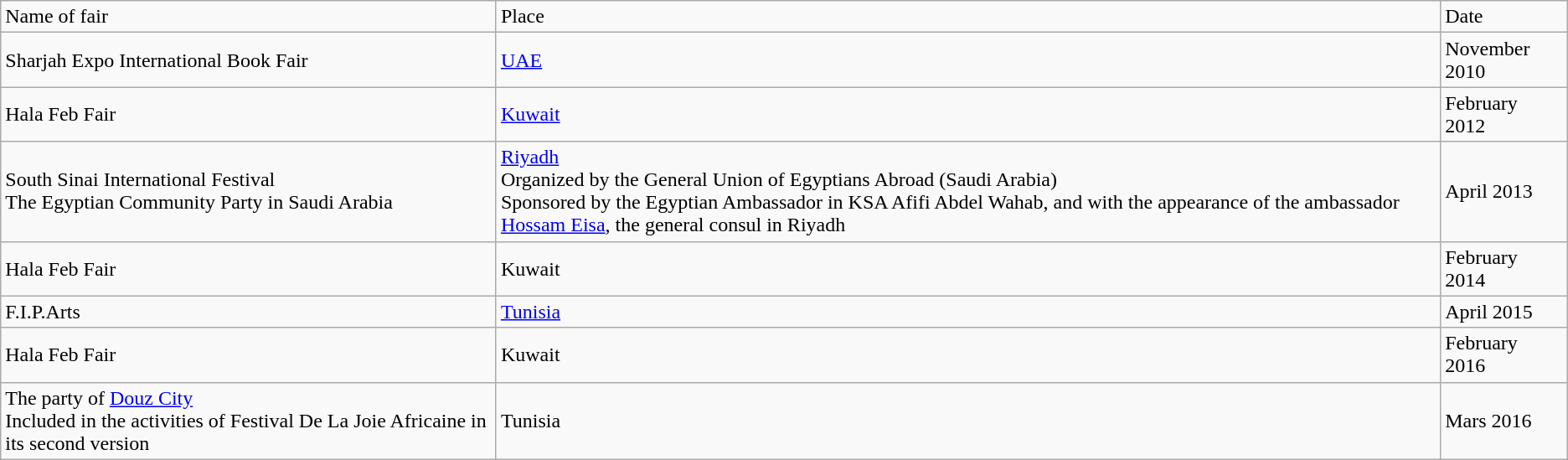<table class="wikitable">
<tr>
<td>Name of fair</td>
<td>Place</td>
<td>Date</td>
</tr>
<tr>
<td>Sharjah Expo International Book Fair</td>
<td><a href='#'>UAE</a></td>
<td>November 2010</td>
</tr>
<tr>
<td>Hala Feb Fair</td>
<td><a href='#'>Kuwait</a></td>
<td>February 2012</td>
</tr>
<tr>
<td>South Sinai International Festival<br>The Egyptian Community Party in Saudi Arabia</td>
<td><a href='#'>Riyadh</a><br>Organized by the General Union of Egyptians Abroad (Saudi Arabia)<br>Sponsored by the Egyptian Ambassador in KSA Afifi Abdel Wahab, and with the appearance of the ambassador <a href='#'>Hossam Eisa</a>, the general consul in Riyadh</td>
<td>April 2013</td>
</tr>
<tr>
<td>Hala Feb Fair</td>
<td>Kuwait</td>
<td>February 2014</td>
</tr>
<tr>
<td>F.I.P.Arts</td>
<td><a href='#'>Tunisia</a></td>
<td>April 2015</td>
</tr>
<tr>
<td>Hala Feb Fair</td>
<td>Kuwait</td>
<td>February 2016</td>
</tr>
<tr>
<td>The party of <a href='#'>Douz City</a><br>Included in the activities of Festival De La Joie Africaine in its second version</td>
<td>Tunisia</td>
<td>Mars 2016</td>
</tr>
</table>
